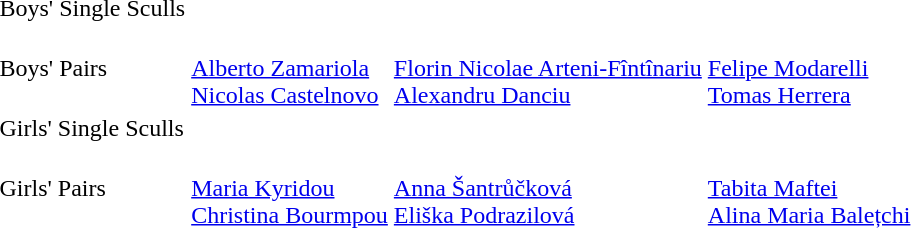<table>
<tr>
<td>Boys' Single Sculls<br></td>
<td></td>
<td></td>
<td></td>
</tr>
<tr>
<td>Boys' Pairs<br></td>
<td> <br> <a href='#'>Alberto Zamariola</a><br><a href='#'>Nicolas Castelnovo</a></td>
<td> <br> <a href='#'>Florin Nicolae Arteni-Fîntînariu</a><br><a href='#'>Alexandru Danciu</a></td>
<td> <br> <a href='#'>Felipe Modarelli</a><br><a href='#'>Tomas Herrera</a></td>
</tr>
<tr>
<td>Girls' Single Sculls<br></td>
<td></td>
<td></td>
<td></td>
</tr>
<tr>
<td>Girls' Pairs<br></td>
<td> <br> <a href='#'>Maria Kyridou</a><br><a href='#'>Christina Bourmpou</a></td>
<td> <br> <a href='#'>Anna Šantrůčková</a><br><a href='#'>Eliška Podrazilová</a></td>
<td> <br> <a href='#'>Tabita Maftei</a><br><a href='#'>Alina Maria Balețchi</a></td>
</tr>
</table>
